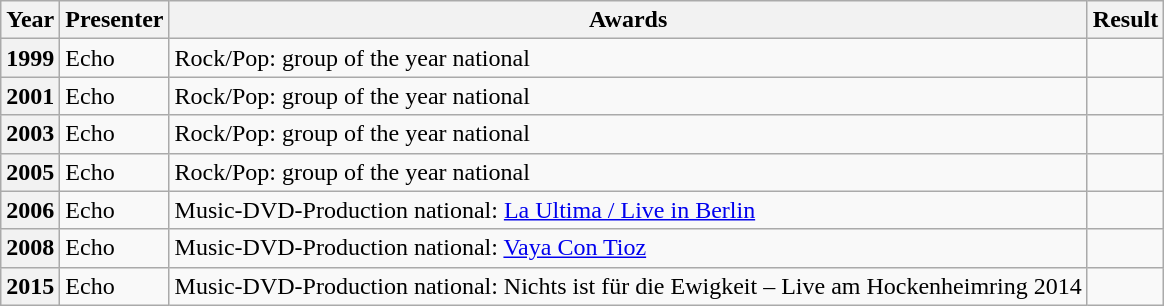<table class="wikitable">
<tr>
<th>Year</th>
<th>Presenter</th>
<th>Awards</th>
<th>Result</th>
</tr>
<tr>
<th>1999</th>
<td>Echo</td>
<td>Rock/Pop: group of the year national</td>
<td></td>
</tr>
<tr>
<th>2001</th>
<td>Echo</td>
<td>Rock/Pop: group of the year national</td>
<td></td>
</tr>
<tr>
<th>2003</th>
<td>Echo</td>
<td>Rock/Pop: group of the year national</td>
<td></td>
</tr>
<tr>
<th>2005</th>
<td>Echo</td>
<td>Rock/Pop: group of the year national</td>
<td></td>
</tr>
<tr>
<th>2006</th>
<td>Echo</td>
<td>Music-DVD-Production national: <a href='#'>La Ultima / Live in Berlin</a></td>
<td></td>
</tr>
<tr>
<th>2008</th>
<td>Echo</td>
<td>Music-DVD-Production national: <a href='#'>Vaya Con Tioz</a></td>
<td></td>
</tr>
<tr>
<th>2015</th>
<td>Echo</td>
<td>Music-DVD-Production national: Nichts ist für die Ewigkeit – Live am Hockenheimring 2014</td>
<td></td>
</tr>
</table>
